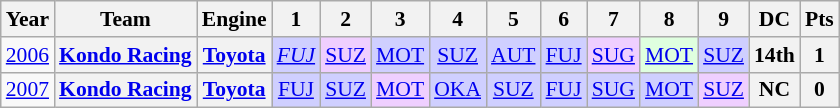<table class="wikitable" style="text-align:center; font-size:90%">
<tr>
<th>Year</th>
<th>Team</th>
<th>Engine</th>
<th>1</th>
<th>2</th>
<th>3</th>
<th>4</th>
<th>5</th>
<th>6</th>
<th>7</th>
<th>8</th>
<th>9</th>
<th>DC</th>
<th>Pts</th>
</tr>
<tr>
<td><a href='#'>2006</a></td>
<th><a href='#'>Kondo Racing</a></th>
<th><a href='#'>Toyota</a></th>
<td bgcolor='#CFCFFF'><em><a href='#'>FUJ</a></em><br></td>
<td bgcolor='#EFCFFF'><a href='#'>SUZ</a><br></td>
<td bgcolor='#CFCFFF'><a href='#'>MOT</a><br></td>
<td bgcolor='#CFCFFF'><a href='#'>SUZ</a><br></td>
<td bgcolor='#CFCFFF'><a href='#'>AUT</a><br></td>
<td bgcolor='#CFCFFF'><a href='#'>FUJ</a><br></td>
<td bgcolor='#EFCFFF'><a href='#'>SUG</a><br></td>
<td bgcolor='#DFFFDF'><a href='#'>MOT</a><br></td>
<td bgcolor='#CFCFFF'><a href='#'>SUZ</a><br></td>
<th>14th</th>
<th>1</th>
</tr>
<tr>
<td><a href='#'>2007</a></td>
<th><a href='#'>Kondo Racing</a></th>
<th><a href='#'>Toyota</a></th>
<td bgcolor='#CFCFFF'><a href='#'>FUJ</a><br></td>
<td bgcolor='#CFCFFF'><a href='#'>SUZ</a><br></td>
<td bgcolor='#EFCFFF'><a href='#'>MOT</a><br></td>
<td bgcolor='#CFCFFF'><a href='#'>OKA</a><br></td>
<td bgcolor='#CFCFFF'><a href='#'>SUZ</a><br></td>
<td bgcolor='#CFCFFF'><a href='#'>FUJ</a><br></td>
<td bgcolor='#CFCFFF'><a href='#'>SUG</a><br></td>
<td bgcolor='#CFCFFF'><a href='#'>MOT</a><br></td>
<td bgcolor='#EFCFFF'><a href='#'>SUZ</a><br></td>
<th>NC</th>
<th>0</th>
</tr>
</table>
